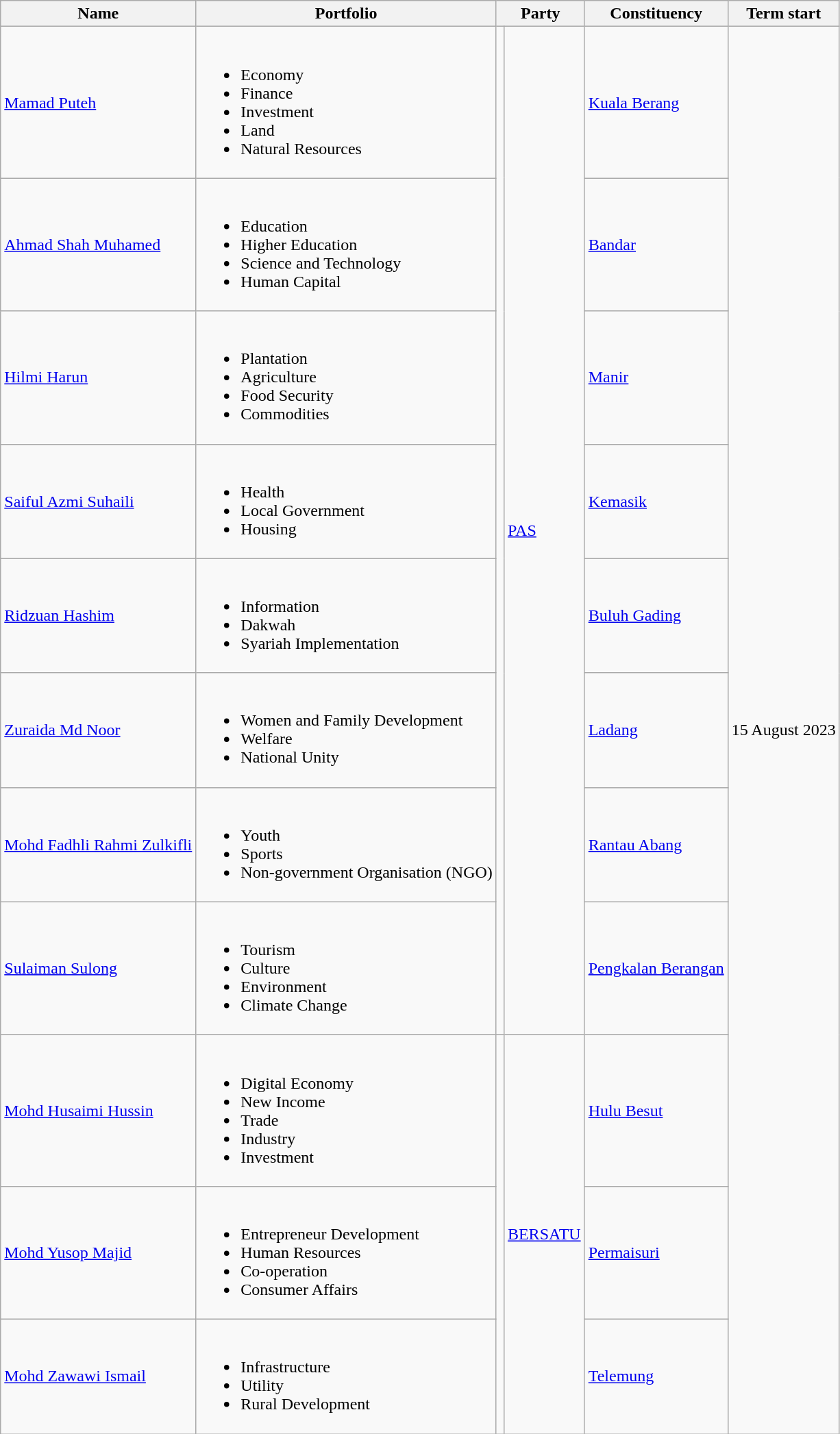<table class="wikitable">
<tr>
<th>Name</th>
<th>Portfolio</th>
<th colspan=2>Party</th>
<th>Constituency</th>
<th>Term start</th>
</tr>
<tr>
<td><a href='#'>Mamad Puteh</a></td>
<td><br><ul><li>Economy</li><li>Finance</li><li>Investment</li><li>Land</li><li>Natural Resources</li></ul></td>
<td rowspan=8 bgcolor=></td>
<td rowspan=8><a href='#'>PAS</a></td>
<td><a href='#'>Kuala Berang</a></td>
<td rowspan=11>15 August 2023</td>
</tr>
<tr>
<td><a href='#'>Ahmad Shah Muhamed</a></td>
<td><br><ul><li>Education</li><li>Higher Education</li><li>Science and Technology</li><li>Human Capital</li></ul></td>
<td><a href='#'>Bandar</a></td>
</tr>
<tr>
<td><a href='#'>Hilmi Harun</a></td>
<td><br><ul><li>Plantation</li><li>Agriculture</li><li>Food Security</li><li>Commodities</li></ul></td>
<td><a href='#'>Manir</a></td>
</tr>
<tr>
<td><a href='#'>Saiful Azmi Suhaili</a></td>
<td><br><ul><li>Health</li><li>Local Government</li><li>Housing</li></ul></td>
<td><a href='#'>Kemasik</a></td>
</tr>
<tr>
<td><a href='#'>Ridzuan Hashim</a></td>
<td><br><ul><li>Information</li><li>Dakwah</li><li>Syariah Implementation</li></ul></td>
<td><a href='#'>Buluh Gading</a></td>
</tr>
<tr>
<td><a href='#'>Zuraida Md Noor</a></td>
<td><br><ul><li>Women and Family Development</li><li>Welfare</li><li>National Unity</li></ul></td>
<td><a href='#'>Ladang</a></td>
</tr>
<tr>
<td><a href='#'>Mohd Fadhli Rahmi Zulkifli</a></td>
<td><br><ul><li>Youth</li><li>Sports</li><li>Non-government Organisation (NGO)</li></ul></td>
<td><a href='#'>Rantau Abang</a></td>
</tr>
<tr>
<td><a href='#'>Sulaiman Sulong</a></td>
<td><br><ul><li>Tourism</li><li>Culture</li><li>Environment</li><li>Climate Change</li></ul></td>
<td><a href='#'>Pengkalan Berangan</a></td>
</tr>
<tr>
<td><a href='#'>Mohd Husaimi Hussin</a></td>
<td><br><ul><li>Digital Economy</li><li>New Income</li><li>Trade</li><li>Industry</li><li>Investment</li></ul></td>
<td rowspan=3 bgcolor=></td>
<td rowspan=3><a href='#'>BERSATU</a></td>
<td><a href='#'>Hulu Besut</a></td>
</tr>
<tr>
<td><a href='#'>Mohd Yusop Majid</a></td>
<td><br><ul><li>Entrepreneur Development</li><li>Human Resources</li><li>Co-operation</li><li>Consumer Affairs</li></ul></td>
<td><a href='#'>Permaisuri</a></td>
</tr>
<tr>
<td><a href='#'>Mohd Zawawi Ismail</a></td>
<td><br><ul><li>Infrastructure</li><li>Utility</li><li>Rural Development</li></ul></td>
<td><a href='#'>Telemung</a></td>
</tr>
</table>
